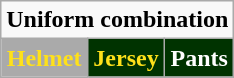<table class="wikitable"  style="display: inline-table;">
<tr>
<td align="center" Colspan="3"><strong>Uniform combination</strong></td>
</tr>
<tr align="center">
<td style="background:#aaaaaa; color:#fee11a"><strong>Helmet</strong></td>
<td style="background:#003300; color:#fee11a"><strong>Jersey</strong></td>
<td style="background:#003300; color:white"><strong>Pants</strong></td>
</tr>
</table>
